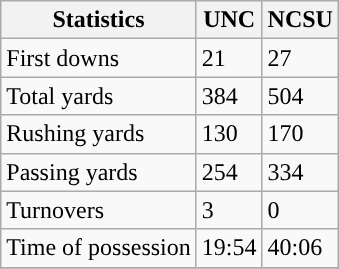<table class="wikitable">
<tr>
<th>Statistics</th>
<th>UNC</th>
<th>NCSU</th>
</tr>
<tr>
<td>First downs</td>
<td>21</td>
<td>27</td>
</tr>
<tr>
<td>Total yards</td>
<td>384</td>
<td>504</td>
</tr>
<tr>
<td>Rushing yards</td>
<td>130</td>
<td>170</td>
</tr>
<tr>
<td>Passing yards</td>
<td>254</td>
<td>334</td>
</tr>
<tr>
<td>Turnovers</td>
<td>3</td>
<td>0</td>
</tr>
<tr>
<td>Time of possession</td>
<td>19:54</td>
<td>40:06</td>
</tr>
<tr>
</tr>
</table>
